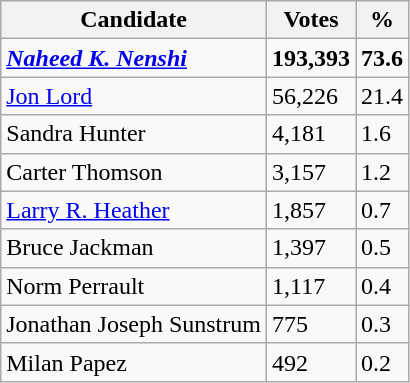<table class="wikitable" align="left">
<tr>
<th>Candidate</th>
<th>Votes</th>
<th>%</th>
</tr>
<tr>
<td><strong><em><a href='#'>Naheed K. Nenshi</a></em></strong></td>
<td><strong>193,393</strong></td>
<td><strong>73.6</strong></td>
</tr>
<tr>
<td><a href='#'>Jon Lord</a></td>
<td>56,226</td>
<td>21.4</td>
</tr>
<tr>
<td>Sandra Hunter</td>
<td>4,181</td>
<td>1.6</td>
</tr>
<tr>
<td>Carter Thomson</td>
<td>3,157</td>
<td>1.2</td>
</tr>
<tr>
<td><a href='#'>Larry R. Heather</a></td>
<td>1,857</td>
<td>0.7</td>
</tr>
<tr>
<td>Bruce Jackman</td>
<td>1,397</td>
<td>0.5</td>
</tr>
<tr>
<td>Norm Perrault</td>
<td>1,117</td>
<td>0.4</td>
</tr>
<tr>
<td>Jonathan Joseph Sunstrum</td>
<td>775</td>
<td>0.3</td>
</tr>
<tr>
<td>Milan Papez</td>
<td>492</td>
<td>0.2</td>
</tr>
</table>
